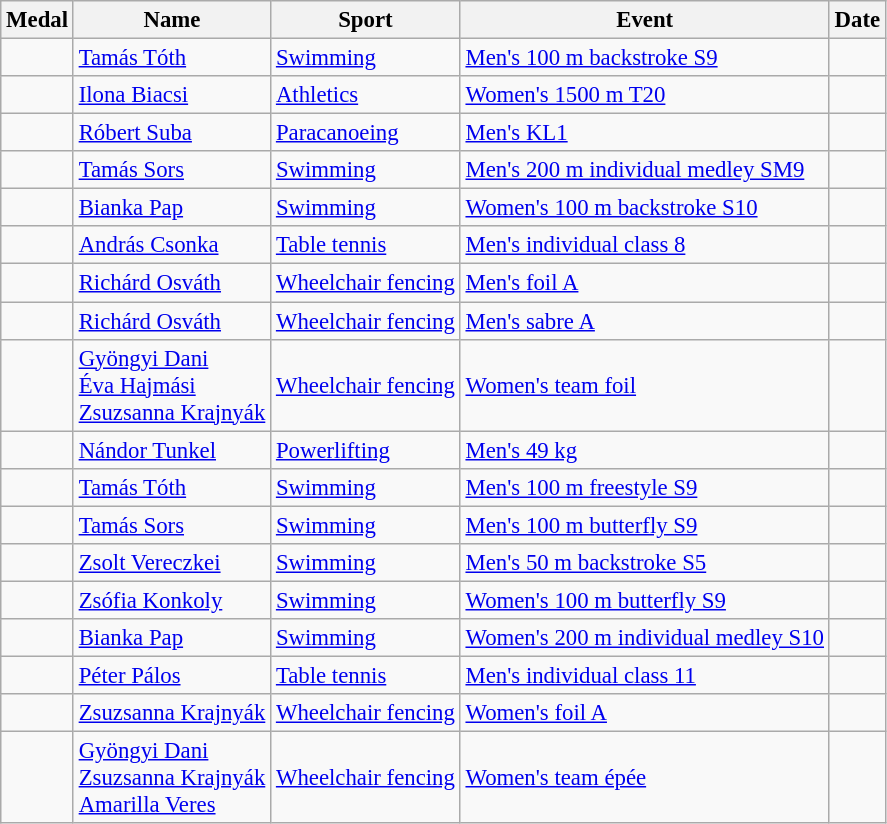<table class="wikitable sortable" style="font-size: 95%">
<tr>
<th>Medal</th>
<th>Name</th>
<th>Sport</th>
<th>Event</th>
<th>Date</th>
</tr>
<tr>
<td></td>
<td><a href='#'>Tamás Tóth</a></td>
<td><a href='#'>Swimming</a></td>
<td><a href='#'>Men's 100 m backstroke S9</a></td>
<td></td>
</tr>
<tr>
<td></td>
<td><a href='#'>Ilona Biacsi</a></td>
<td><a href='#'>Athletics</a></td>
<td><a href='#'>Women's 1500 m T20</a></td>
<td></td>
</tr>
<tr>
<td></td>
<td><a href='#'>Róbert Suba</a></td>
<td><a href='#'>Paracanoeing</a></td>
<td><a href='#'>Men's KL1</a></td>
<td></td>
</tr>
<tr>
<td></td>
<td><a href='#'>Tamás Sors</a></td>
<td><a href='#'>Swimming</a></td>
<td><a href='#'>Men's 200 m individual medley SM9</a></td>
<td></td>
</tr>
<tr>
<td></td>
<td><a href='#'>Bianka Pap</a></td>
<td><a href='#'>Swimming</a></td>
<td><a href='#'>Women's 100 m backstroke S10</a></td>
<td></td>
</tr>
<tr>
<td></td>
<td><a href='#'>András Csonka</a></td>
<td><a href='#'>Table tennis</a></td>
<td><a href='#'>Men's individual class 8</a></td>
<td></td>
</tr>
<tr>
<td></td>
<td><a href='#'>Richárd Osváth</a></td>
<td><a href='#'>Wheelchair fencing</a></td>
<td><a href='#'>Men's foil A</a></td>
<td></td>
</tr>
<tr>
<td></td>
<td><a href='#'>Richárd Osváth</a></td>
<td><a href='#'>Wheelchair fencing</a></td>
<td><a href='#'>Men's sabre A</a></td>
<td></td>
</tr>
<tr>
<td></td>
<td><a href='#'>Gyöngyi Dani</a><br> <a href='#'>Éva Hajmási</a><br> <a href='#'>Zsuzsanna Krajnyák</a></td>
<td><a href='#'>Wheelchair fencing</a></td>
<td><a href='#'>Women's team foil</a></td>
<td></td>
</tr>
<tr>
<td></td>
<td><a href='#'>Nándor Tunkel</a></td>
<td><a href='#'>Powerlifting</a></td>
<td><a href='#'>Men's 49 kg</a></td>
<td></td>
</tr>
<tr>
<td></td>
<td><a href='#'>Tamás Tóth</a></td>
<td><a href='#'>Swimming</a></td>
<td><a href='#'>Men's 100 m freestyle S9</a></td>
<td></td>
</tr>
<tr>
<td></td>
<td><a href='#'>Tamás Sors</a></td>
<td><a href='#'>Swimming</a></td>
<td><a href='#'>Men's 100 m butterfly S9</a></td>
<td></td>
</tr>
<tr>
<td></td>
<td><a href='#'>Zsolt Vereczkei</a></td>
<td><a href='#'>Swimming</a></td>
<td><a href='#'>Men's 50 m backstroke S5</a></td>
<td></td>
</tr>
<tr>
<td></td>
<td><a href='#'>Zsófia Konkoly</a></td>
<td><a href='#'>Swimming</a></td>
<td><a href='#'>Women's 100 m butterfly S9</a></td>
<td></td>
</tr>
<tr>
<td></td>
<td><a href='#'>Bianka Pap</a></td>
<td><a href='#'>Swimming</a></td>
<td><a href='#'>Women's 200 m individual medley S10</a></td>
<td></td>
</tr>
<tr>
<td></td>
<td><a href='#'>Péter Pálos</a></td>
<td><a href='#'>Table tennis</a></td>
<td><a href='#'>Men's individual class 11</a></td>
<td></td>
</tr>
<tr>
<td></td>
<td><a href='#'>Zsuzsanna Krajnyák</a></td>
<td><a href='#'>Wheelchair fencing</a></td>
<td><a href='#'>Women's foil A</a></td>
<td></td>
</tr>
<tr>
<td></td>
<td><a href='#'>Gyöngyi Dani</a><br> <a href='#'>Zsuzsanna Krajnyák</a><br> <a href='#'>Amarilla Veres</a></td>
<td><a href='#'>Wheelchair fencing</a></td>
<td><a href='#'>Women's team épée</a></td>
<td></td>
</tr>
</table>
